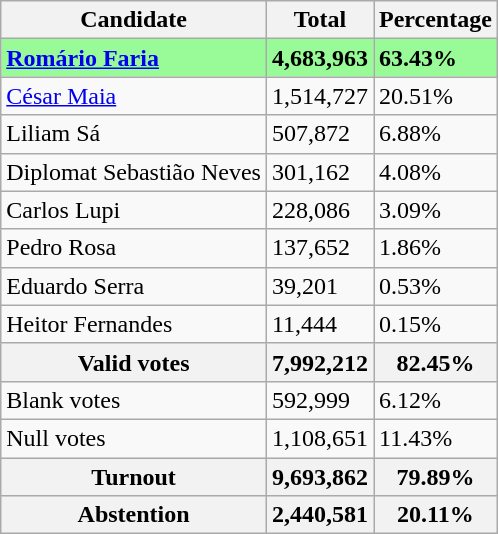<table class="wikitable">
<tr>
<th>Candidate</th>
<th>Total</th>
<th>Percentage</th>
</tr>
<tr>
<td style="background:#98FB98;"><strong><a href='#'>Romário Faria</a></strong> </td>
<td style="background:#98FB98;"><strong>4,683,963</strong></td>
<td style="background:#98FB98;"><strong>63.43%</strong></td>
</tr>
<tr>
<td><a href='#'>César Maia</a> </td>
<td>1,514,727</td>
<td>20.51%</td>
</tr>
<tr>
<td>Liliam Sá </td>
<td>507,872</td>
<td>6.88%</td>
</tr>
<tr>
<td>Diplomat Sebastião Neves </td>
<td>301,162</td>
<td>4.08%</td>
</tr>
<tr>
<td>Carlos Lupi </td>
<td>228,086</td>
<td>3.09%</td>
</tr>
<tr>
<td>Pedro Rosa </td>
<td>137,652</td>
<td>1.86%</td>
</tr>
<tr>
<td>Eduardo Serra </td>
<td>39,201</td>
<td>0.53%</td>
</tr>
<tr>
<td>Heitor Fernandes </td>
<td>11,444</td>
<td>0.15%</td>
</tr>
<tr>
<th>Valid votes</th>
<th>7,992,212</th>
<th>82.45%</th>
</tr>
<tr>
<td>Blank votes</td>
<td>592,999</td>
<td>6.12%</td>
</tr>
<tr>
<td>Null votes</td>
<td>1,108,651</td>
<td>11.43%</td>
</tr>
<tr>
<th>Turnout</th>
<th>9,693,862</th>
<th>79.89%</th>
</tr>
<tr>
<th>Abstention</th>
<th>2,440,581</th>
<th>20.11%</th>
</tr>
</table>
